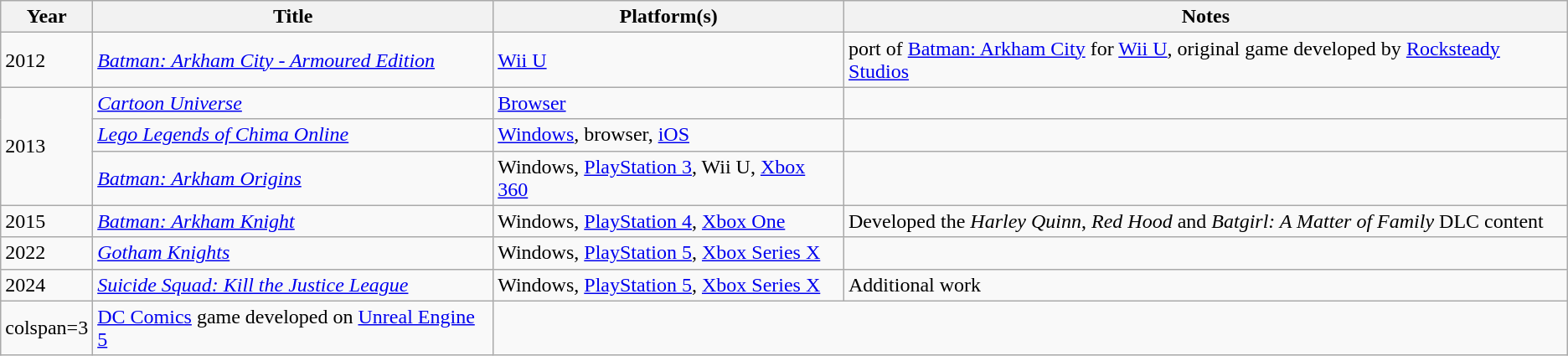<table class="wikitable sortable">
<tr>
<th>Year</th>
<th>Title</th>
<th>Platform(s)</th>
<th>Notes</th>
</tr>
<tr>
<td>2012</td>
<td><em><a href='#'>Batman: Arkham City - Armoured Edition</a></em></td>
<td><a href='#'>Wii U</a></td>
<td>port of <a href='#'>Batman: Arkham City</a> for <a href='#'>Wii U</a>, original game developed by <a href='#'>Rocksteady Studios</a></td>
</tr>
<tr>
<td rowspan=3>2013</td>
<td><em><a href='#'>Cartoon Universe</a></em></td>
<td><a href='#'>Browser</a></td>
<td></td>
</tr>
<tr>
<td><em><a href='#'>Lego Legends of Chima Online</a></em></td>
<td><a href='#'>Windows</a>, browser, <a href='#'>iOS</a></td>
<td></td>
</tr>
<tr>
<td><em><a href='#'>Batman: Arkham Origins</a></em></td>
<td>Windows, <a href='#'>PlayStation 3</a>, Wii U, <a href='#'>Xbox 360</a></td>
<td></td>
</tr>
<tr>
<td>2015</td>
<td><em><a href='#'>Batman: Arkham Knight</a></em></td>
<td>Windows, <a href='#'>PlayStation 4</a>, <a href='#'>Xbox One</a></td>
<td>Developed the <em>Harley Quinn</em>, <em>Red Hood</em> and <em>Batgirl: A Matter of Family</em> DLC content</td>
</tr>
<tr>
<td>2022</td>
<td><em><a href='#'>Gotham Knights</a></em></td>
<td>Windows, <a href='#'>PlayStation 5</a>, <a href='#'>Xbox Series X</a></td>
<td></td>
</tr>
<tr>
<td>2024</td>
<td><em><a href='#'>Suicide Squad: Kill the Justice League</a></em></td>
<td>Windows, <a href='#'>PlayStation 5</a>, <a href='#'>Xbox Series X</a></td>
<td>Additional work</td>
</tr>
<tr>
<td>colspan=3 </td>
<td><a href='#'>DC Comics</a> game developed on <a href='#'>Unreal Engine 5</a></td>
</tr>
</table>
